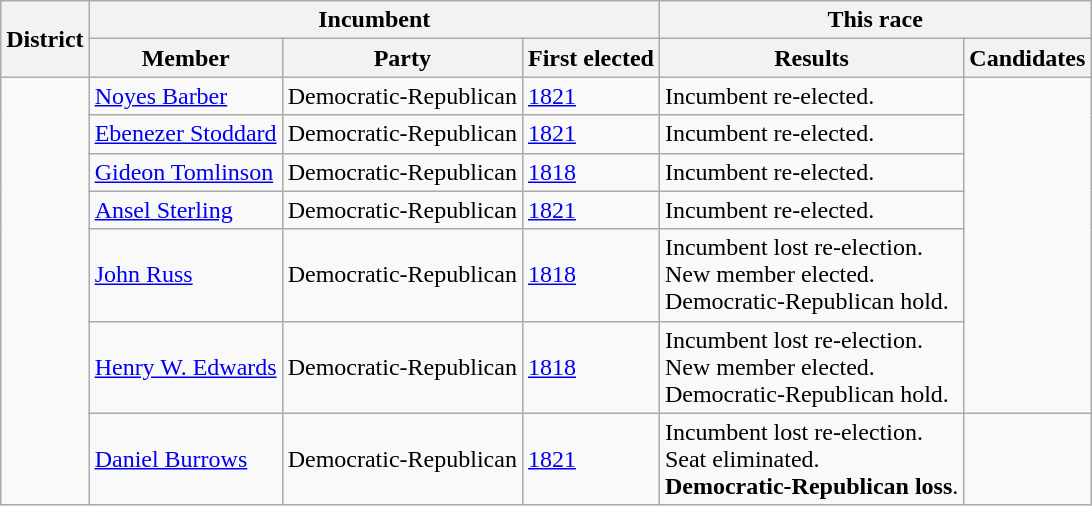<table class=wikitable>
<tr>
<th rowspan=2>District</th>
<th colspan=3>Incumbent</th>
<th colspan=2>This race</th>
</tr>
<tr>
<th>Member</th>
<th>Party</th>
<th>First elected</th>
<th>Results</th>
<th>Candidates</th>
</tr>
<tr>
<td rowspan=7><br></td>
<td><a href='#'>Noyes Barber</a></td>
<td>Democratic-Republican</td>
<td><a href='#'>1821</a></td>
<td>Incumbent re-elected.</td>
<td rowspan=6 nowrap></td>
</tr>
<tr>
<td><a href='#'>Ebenezer Stoddard</a></td>
<td>Democratic-Republican</td>
<td><a href='#'>1821</a></td>
<td>Incumbent re-elected.</td>
</tr>
<tr>
<td><a href='#'>Gideon Tomlinson</a></td>
<td>Democratic-Republican</td>
<td><a href='#'>1818</a></td>
<td>Incumbent re-elected.</td>
</tr>
<tr>
<td><a href='#'>Ansel Sterling</a></td>
<td>Democratic-Republican</td>
<td><a href='#'>1821</a></td>
<td>Incumbent re-elected.</td>
</tr>
<tr>
<td><a href='#'>John Russ</a></td>
<td>Democratic-Republican</td>
<td><a href='#'>1818</a></td>
<td>Incumbent lost re-election.<br>New member elected.<br>Democratic-Republican hold.</td>
</tr>
<tr>
<td><a href='#'>Henry W. Edwards</a></td>
<td>Democratic-Republican</td>
<td><a href='#'>1818</a></td>
<td>Incumbent lost re-election.<br>New member elected.<br>Democratic-Republican hold.</td>
</tr>
<tr>
<td><a href='#'>Daniel Burrows</a></td>
<td>Democratic-Republican</td>
<td><a href='#'>1821</a></td>
<td>Incumbent lost re-election.<br>Seat eliminated.<br><strong>Democratic-Republican loss</strong>.</td>
</tr>
</table>
